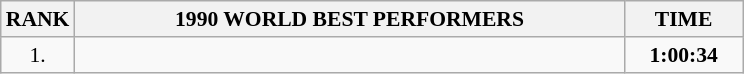<table class="wikitable" style="border-collapse: collapse; font-size: 90%;">
<tr>
<th>RANK</th>
<th align="center" style="width: 25em">1990 WORLD BEST PERFORMERS</th>
<th align="center" style="width: 5em">TIME</th>
</tr>
<tr>
<td align="center">1.</td>
<td></td>
<td align="center"><strong>1:00:34</strong></td>
</tr>
</table>
